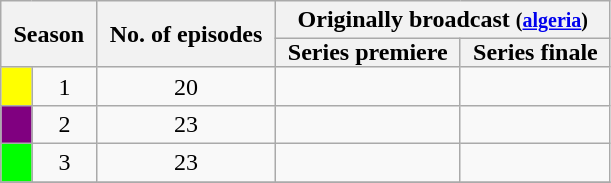<table class="wikitable" style="text-align:center">
<tr>
<th style="padding: 0 8px" colspan="2" rowspan="2">Season</th>
<th style="padding: 0 8px" rowspan="2">No. of episodes</th>
<th colspan="2">Originally broadcast <small>(<a href='#'>algeria</a>)</small></th>
</tr>
<tr>
<th style="padding: 0 8px">Series premiere</th>
<th style="padding: 0 8px">Series finale</th>
</tr>
<tr>
<td style="background:#FFFF00"></td>
<td align="center">1</td>
<td align="center">20</td>
<td align="center"></td>
<td align="center"></td>
</tr>
<tr>
<td style="background:#800080"></td>
<td align="center">2</td>
<td align="center">23</td>
<td align="center"></td>
<td align="center"></td>
</tr>
<tr>
<td style="background:#00FF00"></td>
<td align="center">3</td>
<td align="center">23</td>
<td align="center"></td>
<td align="center"></td>
</tr>
<tr>
</tr>
</table>
